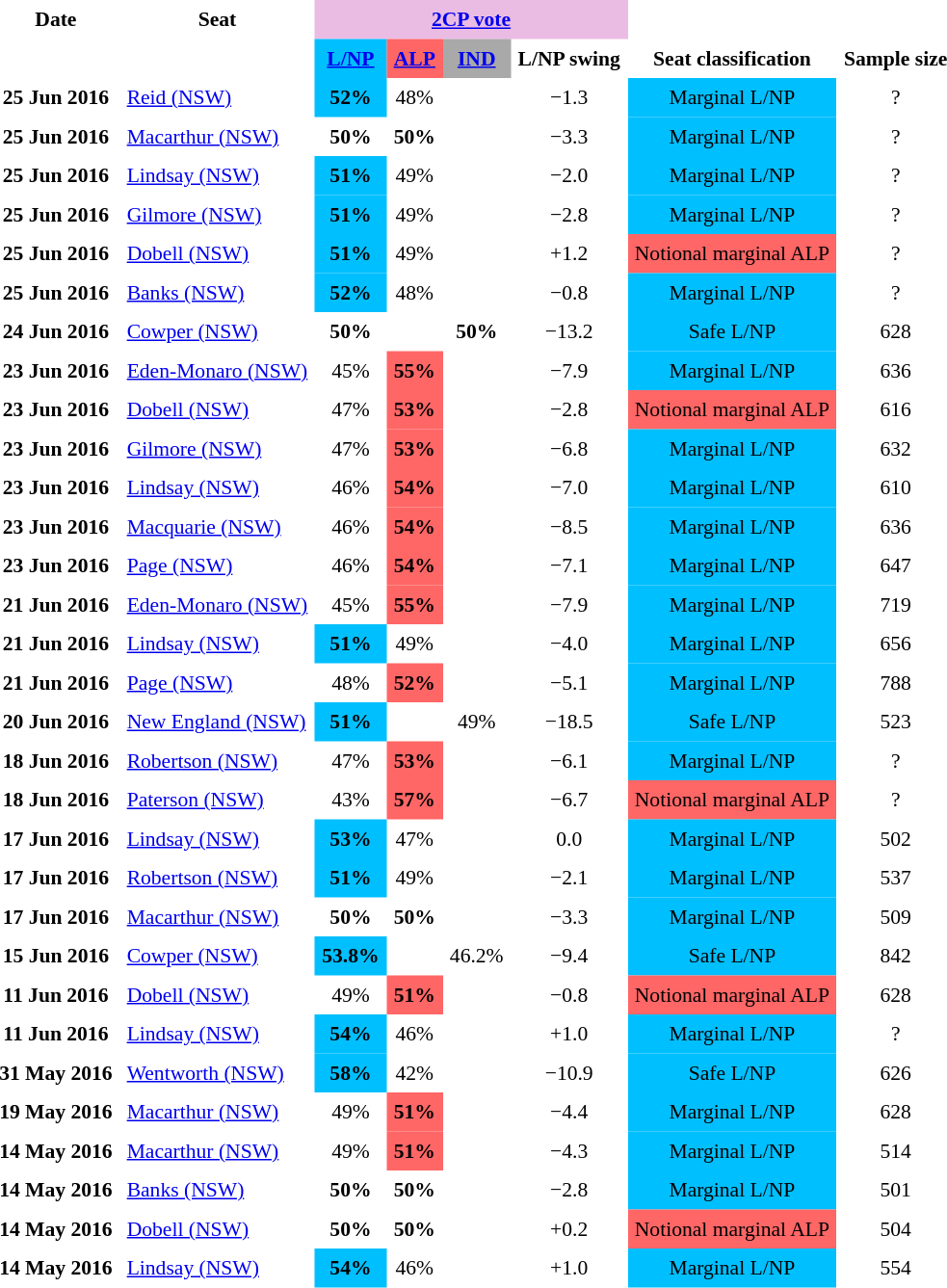<table class="toccolours" cellpadding="5" cellspacing="0" style="text-align:center; margin:.4em; font-size:90%;">
<tr>
</tr>
<tr>
<th></th>
<th></th>
<th></th>
</tr>
<tr>
<th>Date</th>
<th>Seat</th>
<th style="background:#ebbce3" colspan="4"><a href='#'>2CP vote</a></th>
</tr>
<tr>
<th colspan=2></th>
<th style="background:#00bfff"><a href='#'>L/NP</a></th>
<th style="background:#f66"><a href='#'>ALP</a></th>
<th style="background:darkGrey;"><a href='#'>IND</a></th>
<th>L/NP swing</th>
<th>Seat classification</th>
<th>Sample size</th>
</tr>
<tr>
<th>25 Jun 2016</th>
<td style="text-align:left;"><a href='#'>Reid (NSW)</a></td>
<td style="background:#00bfff"><strong>52%</strong></td>
<td>48%</td>
<td></td>
<td>−1.3</td>
<td style="background:#00bfff">Marginal L/NP</td>
<td>?</td>
</tr>
<tr>
<th>25 Jun 2016</th>
<td style="text-align:left;"><a href='#'>Macarthur (NSW)</a></td>
<td><strong>50%</strong></td>
<td><strong>50%</strong></td>
<td></td>
<td>−3.3</td>
<td style="background:#00bfff">Marginal L/NP</td>
<td>?</td>
</tr>
<tr>
<th>25 Jun 2016</th>
<td style="text-align:left;"><a href='#'>Lindsay (NSW)</a></td>
<td style="background:#00bfff"><strong>51%</strong></td>
<td>49%</td>
<td></td>
<td>−2.0</td>
<td style="background:#00bfff">Marginal L/NP</td>
<td>?</td>
</tr>
<tr>
<th>25 Jun 2016</th>
<td style="text-align:left;"><a href='#'>Gilmore (NSW)</a></td>
<td style="background:#00bfff"><strong>51%</strong></td>
<td>49%</td>
<td></td>
<td>−2.8</td>
<td style="background:#00bfff">Marginal L/NP</td>
<td>?</td>
</tr>
<tr>
<th>25 Jun 2016</th>
<td style="text-align:left;"><a href='#'>Dobell (NSW)</a></td>
<td style="background:#00bfff"><strong>51%</strong></td>
<td>49%</td>
<td></td>
<td>+1.2</td>
<td style="background:#f66">Notional marginal ALP</td>
<td>?</td>
</tr>
<tr>
<th>25 Jun 2016</th>
<td style="text-align:left;"><a href='#'>Banks (NSW)</a></td>
<td style="background:#00bfff"><strong>52%</strong></td>
<td>48%</td>
<td></td>
<td>−0.8</td>
<td style="background:#00bfff">Marginal L/NP</td>
<td>?</td>
</tr>
<tr>
<th>24 Jun 2016</th>
<td style="text-align:left;"><a href='#'>Cowper (NSW)</a></td>
<td><strong>50%</strong></td>
<td></td>
<td><strong>50%</strong></td>
<td>−13.2</td>
<td style="background:#00bfff">Safe L/NP</td>
<td>628</td>
</tr>
<tr>
<th>23 Jun 2016</th>
<td style="text-align:left;"><a href='#'>Eden-Monaro (NSW)</a></td>
<td>45%</td>
<td style="background:#f66"><strong>55%</strong></td>
<td></td>
<td>−7.9</td>
<td style="background:#00bfff">Marginal L/NP</td>
<td>636</td>
</tr>
<tr>
<th>23 Jun 2016</th>
<td style="text-align:left;"><a href='#'>Dobell (NSW)</a></td>
<td>47%</td>
<td style="background:#f66"><strong>53%</strong></td>
<td></td>
<td>−2.8</td>
<td style="background:#f66">Notional marginal ALP</td>
<td>616</td>
</tr>
<tr>
<th>23 Jun 2016</th>
<td style="text-align:left;"><a href='#'>Gilmore (NSW)</a></td>
<td>47%</td>
<td style="background:#f66"><strong>53%</strong></td>
<td></td>
<td>−6.8</td>
<td style="background:#00bfff">Marginal L/NP</td>
<td>632</td>
</tr>
<tr>
<th>23 Jun 2016</th>
<td style="text-align:left;"><a href='#'>Lindsay (NSW)</a></td>
<td>46%</td>
<td style="background:#f66"><strong>54%</strong></td>
<td></td>
<td>−7.0</td>
<td style="background:#00bfff">Marginal L/NP</td>
<td>610</td>
</tr>
<tr>
<th>23 Jun 2016</th>
<td style="text-align:left;"><a href='#'>Macquarie (NSW)</a></td>
<td>46%</td>
<td style="background:#f66"><strong>54%</strong></td>
<td></td>
<td>−8.5</td>
<td style="background:#00bfff">Marginal L/NP</td>
<td>636</td>
</tr>
<tr>
<th>23 Jun 2016</th>
<td style="text-align:left;"><a href='#'>Page (NSW)</a></td>
<td>46%</td>
<td style="background:#f66"><strong>54%</strong></td>
<td></td>
<td>−7.1</td>
<td style="background:#00bfff">Marginal L/NP</td>
<td>647</td>
</tr>
<tr>
<th>21 Jun 2016</th>
<td style="text-align:left;"><a href='#'>Eden-Monaro (NSW)</a></td>
<td>45%</td>
<td style="background:#f66"><strong>55%</strong></td>
<td></td>
<td>−7.9</td>
<td style="background:#00bfff">Marginal L/NP</td>
<td>719</td>
</tr>
<tr>
<th>21 Jun 2016</th>
<td style="text-align:left;"><a href='#'>Lindsay (NSW)</a></td>
<td style="background:#00bfff"><strong>51%</strong></td>
<td>49%</td>
<td></td>
<td>−4.0</td>
<td style="background:#00bfff">Marginal L/NP</td>
<td>656</td>
</tr>
<tr>
<th>21 Jun 2016</th>
<td style="text-align:left;"><a href='#'>Page (NSW)</a></td>
<td>48%</td>
<td style="background:#f66"><strong>52%</strong></td>
<td></td>
<td>−5.1</td>
<td style="background:#00bfff">Marginal L/NP</td>
<td>788</td>
</tr>
<tr>
<th>20 Jun 2016</th>
<td style="text-align:left;"><a href='#'>New England (NSW)</a></td>
<td style="background:#00bfff"><strong>51%</strong></td>
<td></td>
<td>49%</td>
<td>−18.5</td>
<td style="background:#00bfff">Safe L/NP</td>
<td>523</td>
</tr>
<tr>
<th>18 Jun 2016</th>
<td style="text-align:left;"><a href='#'>Robertson (NSW)</a></td>
<td>47%</td>
<td style="background:#f66"><strong>53%</strong></td>
<td></td>
<td>−6.1</td>
<td style="background:#00bfff">Marginal L/NP</td>
<td>?</td>
</tr>
<tr>
<th>18 Jun 2016</th>
<td style="text-align:left;"><a href='#'>Paterson (NSW)</a></td>
<td>43%</td>
<td style="background:#f66"><strong>57%</strong></td>
<td></td>
<td>−6.7</td>
<td style="background:#f66">Notional marginal ALP</td>
<td>?</td>
</tr>
<tr>
<th>17 Jun 2016</th>
<td style="text-align:left;"><a href='#'>Lindsay (NSW)</a></td>
<td style="background:#00bfff"><strong>53%</strong></td>
<td>47%</td>
<td></td>
<td>0.0</td>
<td style="background:#00bfff">Marginal L/NP</td>
<td>502</td>
</tr>
<tr>
<th>17 Jun 2016</th>
<td style="text-align:left;"><a href='#'>Robertson (NSW)</a></td>
<td style="background:#00bfff"><strong>51%</strong></td>
<td>49%</td>
<td></td>
<td>−2.1</td>
<td style="background:#00bfff">Marginal L/NP</td>
<td>537</td>
</tr>
<tr>
<th>17 Jun 2016</th>
<td style="text-align:left;"><a href='#'>Macarthur (NSW)</a></td>
<td><strong>50%</strong></td>
<td><strong>50%</strong></td>
<td></td>
<td>−3.3</td>
<td style="background:#00bfff">Marginal L/NP</td>
<td>509</td>
</tr>
<tr>
<th>15 Jun 2016</th>
<td style="text-align:left;"><a href='#'>Cowper (NSW)</a></td>
<td style="background:#00bfff"><strong>53.8%</strong></td>
<td></td>
<td>46.2%</td>
<td>−9.4</td>
<td style="background:#00bfff">Safe L/NP</td>
<td>842</td>
</tr>
<tr>
<th>11 Jun 2016</th>
<td style="text-align:left;"><a href='#'>Dobell (NSW)</a></td>
<td>49%</td>
<td style="background:#f66"><strong>51%</strong></td>
<td></td>
<td>−0.8</td>
<td style="background:#f66">Notional marginal ALP</td>
<td>628</td>
</tr>
<tr>
<th>11 Jun 2016</th>
<td style="text-align:left;"><a href='#'>Lindsay (NSW)</a></td>
<td style="background:#00bfff"><strong>54%</strong></td>
<td>46%</td>
<td></td>
<td>+1.0</td>
<td style="background:#00bfff">Marginal L/NP</td>
<td>?</td>
</tr>
<tr>
<th>31 May 2016</th>
<td style="text-align:left;"><a href='#'>Wentworth (NSW)</a></td>
<td style="background:#00bfff"><strong>58%</strong></td>
<td>42%</td>
<td></td>
<td>−10.9</td>
<td style="background:#00bfff">Safe L/NP</td>
<td>626</td>
</tr>
<tr>
<th>19 May 2016</th>
<td style="text-align:left;"><a href='#'>Macarthur (NSW)</a></td>
<td>49%</td>
<td style="background:#f66"><strong>51%</strong></td>
<td></td>
<td>−4.4</td>
<td style="background:#00bfff">Marginal L/NP</td>
<td>628</td>
</tr>
<tr>
<th>14 May 2016</th>
<td style="text-align:left;"><a href='#'>Macarthur (NSW)</a></td>
<td>49%</td>
<td style="background:#f66"><strong>51%</strong></td>
<td></td>
<td>−4.3</td>
<td style="background:#00bfff">Marginal L/NP</td>
<td>514</td>
</tr>
<tr>
<th>14 May 2016</th>
<td style="text-align:left;"><a href='#'>Banks (NSW)</a></td>
<td><strong>50%</strong></td>
<td><strong>50%</strong></td>
<td></td>
<td>−2.8</td>
<td style="background:#00bfff">Marginal L/NP</td>
<td>501</td>
</tr>
<tr>
<th>14 May 2016</th>
<td style="text-align:left;"><a href='#'>Dobell (NSW)</a></td>
<td><strong>50%</strong></td>
<td><strong>50%</strong></td>
<td></td>
<td>+0.2</td>
<td style="background:#f66">Notional marginal ALP</td>
<td>504</td>
</tr>
<tr>
<th>14 May 2016</th>
<td style="text-align:left;"><a href='#'>Lindsay (NSW)</a></td>
<td style="background:#00bfff"><strong>54%</strong></td>
<td>46%</td>
<td></td>
<td>+1.0</td>
<td style="background:#00bfff">Marginal L/NP</td>
<td>554</td>
</tr>
</table>
